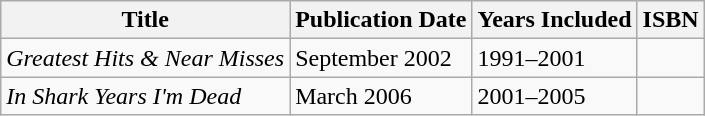<table class="wikitable sortable">
<tr>
<th>Title</th>
<th>Publication Date</th>
<th>Years Included</th>
<th>ISBN</th>
</tr>
<tr>
<td><em>Greatest Hits & Near Misses</em></td>
<td>September 2002</td>
<td>1991–2001</td>
<td></td>
</tr>
<tr>
<td><em>In Shark Years I'm Dead</em></td>
<td>March 2006</td>
<td>2001–2005</td>
<td></td>
</tr>
</table>
